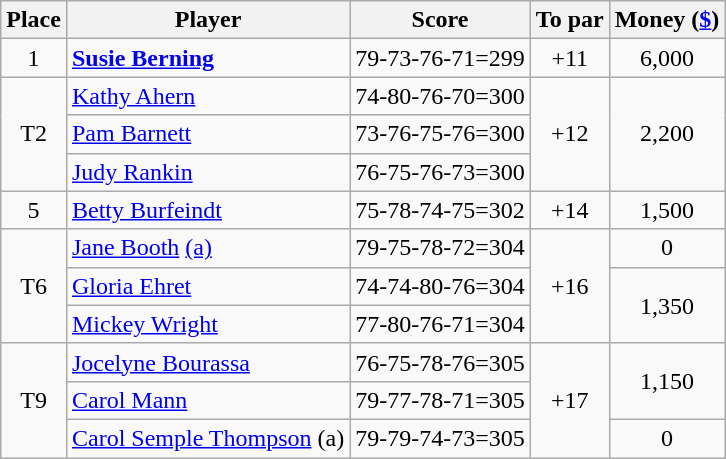<table class="wikitable">
<tr>
<th>Place</th>
<th>Player</th>
<th>Score</th>
<th>To par</th>
<th>Money (<a href='#'>$</a>)</th>
</tr>
<tr>
<td align=center>1</td>
<td> <strong><a href='#'>Susie Berning</a></strong></td>
<td>79-73-76-71=299</td>
<td align=center>+11</td>
<td align=center>6,000</td>
</tr>
<tr>
<td align=center rowspan=3>T2</td>
<td> <a href='#'>Kathy Ahern</a></td>
<td>74-80-76-70=300</td>
<td align=center rowspan=3>+12</td>
<td align=center rowspan=3>2,200</td>
</tr>
<tr>
<td> <a href='#'>Pam Barnett</a></td>
<td>73-76-75-76=300</td>
</tr>
<tr>
<td> <a href='#'>Judy Rankin</a></td>
<td>76-75-76-73=300</td>
</tr>
<tr>
<td align=center>5</td>
<td> <a href='#'>Betty Burfeindt</a></td>
<td>75-78-74-75=302</td>
<td align=center>+14</td>
<td align=center>1,500</td>
</tr>
<tr>
<td align=center rowspan=3>T6</td>
<td> <a href='#'>Jane Booth</a> <a href='#'>(a)</a></td>
<td>79-75-78-72=304</td>
<td align=center rowspan=3>+16</td>
<td align=center>0</td>
</tr>
<tr>
<td> <a href='#'>Gloria Ehret</a></td>
<td>74-74-80-76=304</td>
<td align=center rowspan=2>1,350</td>
</tr>
<tr>
<td> <a href='#'>Mickey Wright</a></td>
<td>77-80-76-71=304</td>
</tr>
<tr>
<td align=center rowspan=3>T9</td>
<td> <a href='#'>Jocelyne Bourassa</a></td>
<td>76-75-78-76=305</td>
<td align=center rowspan=3>+17</td>
<td align=center rowspan=2>1,150</td>
</tr>
<tr>
<td> <a href='#'>Carol Mann</a></td>
<td>79-77-78-71=305</td>
</tr>
<tr>
<td> <a href='#'>Carol Semple Thompson</a> (a)</td>
<td>79-79-74-73=305</td>
<td align=center>0</td>
</tr>
</table>
